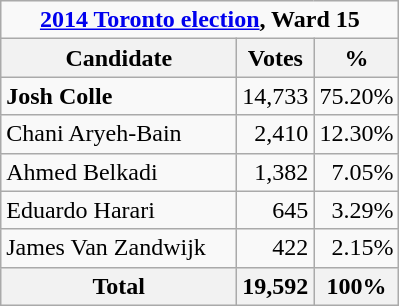<table class="wikitable">
<tr>
<td Colspan="3" align="center"><strong><a href='#'>2014 Toronto election</a>, Ward 15 </strong></td>
</tr>
<tr>
<th bgcolor="#DDDDFF" width="150px">Candidate</th>
<th bgcolor="#DDDDFF">Votes</th>
<th bgcolor="#DDDDFF">%</th>
</tr>
<tr>
<td><strong>Josh Colle</strong></td>
<td align=right>14,733</td>
<td align=right>75.20%</td>
</tr>
<tr>
<td>Chani Aryeh-Bain</td>
<td align=right>2,410</td>
<td align=right>12.30%</td>
</tr>
<tr>
<td>Ahmed Belkadi</td>
<td align=right>1,382</td>
<td align=right>7.05%</td>
</tr>
<tr>
<td>Eduardo Harari</td>
<td align=right>645</td>
<td align=right>3.29%</td>
</tr>
<tr>
<td>James Van Zandwijk</td>
<td align=right>422</td>
<td align=right>2.15%</td>
</tr>
<tr>
<th>Total</th>
<th align=right>19,592</th>
<th align=right>100%</th>
</tr>
</table>
